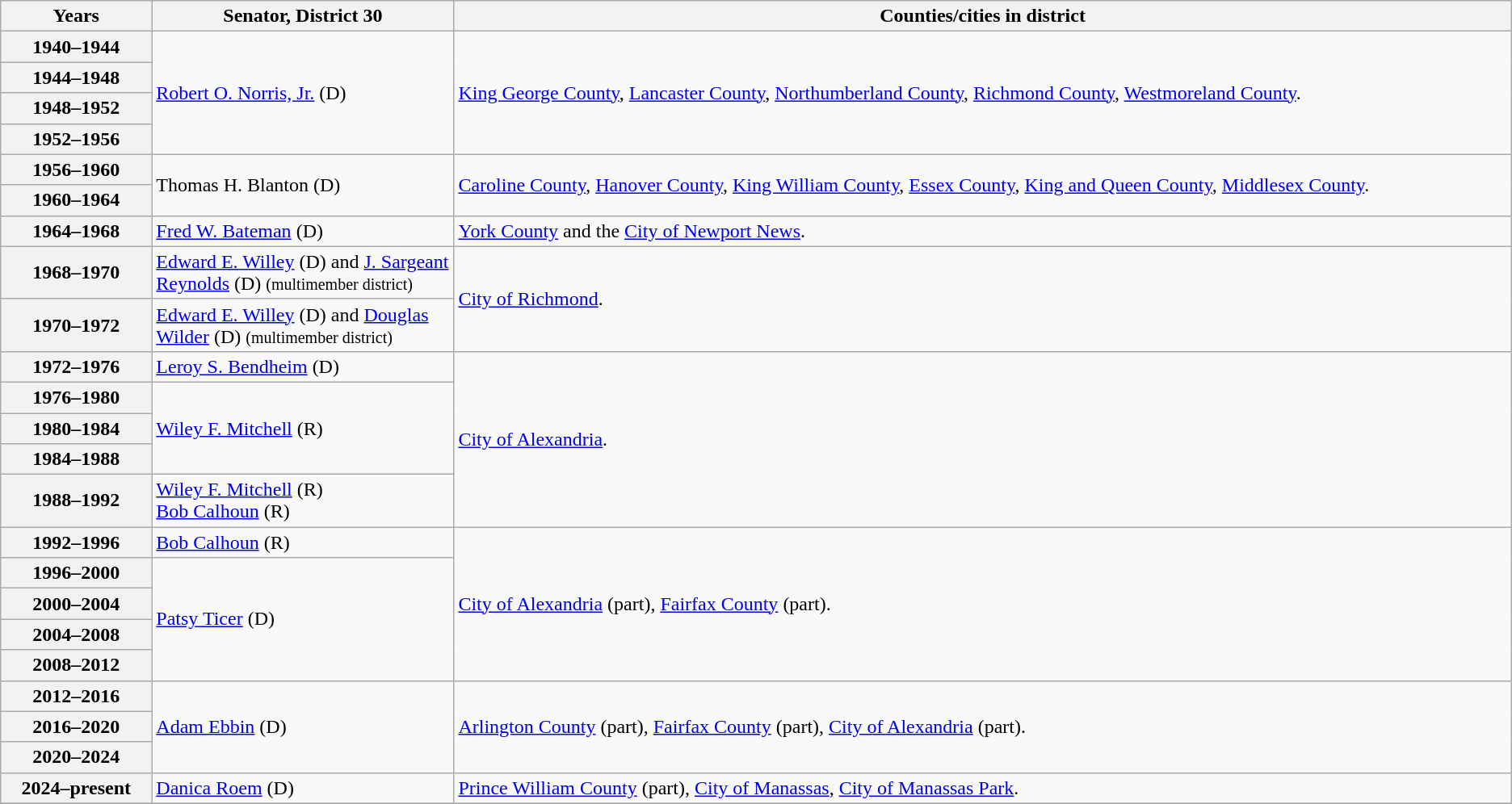<table class="wikitable">
<tr>
<th width=10%>Years</th>
<th>Senator, District 30</th>
<th width=70%>Counties/cities in district</th>
</tr>
<tr>
<th>1940–1944</th>
<td rowspan = 4 ><a href='#'>Robert O. Norris, Jr.</a> (D)</td>
<td rowspan = 4><a href='#'>King George County</a>, <a href='#'>Lancaster County</a>, <a href='#'>Northumberland County</a>, <a href='#'>Richmond County</a>, <a href='#'>Westmoreland County</a>.</td>
</tr>
<tr>
<th>1944–1948</th>
</tr>
<tr>
<th>1948–1952</th>
</tr>
<tr>
<th>1952–1956</th>
</tr>
<tr>
<th>1956–1960</th>
<td rowspan = 2 >Thomas H. Blanton (D)</td>
<td rowspan = 2><a href='#'>Caroline County</a>, <a href='#'>Hanover County</a>, <a href='#'>King William County</a>, <a href='#'>Essex County</a>, <a href='#'>King and Queen County</a>, <a href='#'>Middlesex County</a>.</td>
</tr>
<tr>
<th>1960–1964</th>
</tr>
<tr>
<th>1964–1968</th>
<td><a href='#'>Fred W. Bateman</a> (D)</td>
<td rowspan=1><a href='#'>York County</a> and the <a href='#'>City of Newport News</a>.</td>
</tr>
<tr>
<th>1968–1970</th>
<td><a href='#'>Edward E. Willey</a> (D) and <a href='#'>J. Sargeant Reynolds</a> (D) <small>(multimember district)</small></td>
<td rowspan =2><a href='#'>City of Richmond</a>.</td>
</tr>
<tr>
<th>1970–1972</th>
<td><a href='#'>Edward E. Willey</a> (D) and <a href='#'>Douglas Wilder</a> (D) <small>(multimember district)</small></td>
</tr>
<tr>
<th>1972–1976</th>
<td><a href='#'>Leroy S. Bendheim</a> (D)</td>
<td rowspan = 5><a href='#'>City of Alexandria</a>.</td>
</tr>
<tr>
<th>1976–1980</th>
<td rowspan = 3 ><a href='#'>Wiley F. Mitchell</a> (R)</td>
</tr>
<tr>
<th>1980–1984</th>
</tr>
<tr>
<th>1984–1988</th>
</tr>
<tr>
<th>1988–1992</th>
<td><a href='#'>Wiley F. Mitchell</a> (R) <br> <a href='#'>Bob Calhoun</a> (R)</td>
</tr>
<tr>
<th>1992–1996</th>
<td><a href='#'>Bob Calhoun</a> (R)</td>
<td rowspan=5><a href='#'>City of Alexandria</a> (part), <a href='#'>Fairfax County</a> (part).</td>
</tr>
<tr>
<th>1996–2000</th>
<td rowspan = 4 ><a href='#'>Patsy Ticer</a> (D)</td>
</tr>
<tr>
<th>2000–2004</th>
</tr>
<tr>
<th>2004–2008</th>
</tr>
<tr>
<th>2008–2012</th>
</tr>
<tr>
<th>2012–2016</th>
<td rowspan = 3 ><a href='#'>Adam Ebbin</a> (D)</td>
<td rowspan = 3><a href='#'>Arlington County</a> (part), <a href='#'>Fairfax County</a> (part), <a href='#'>City of Alexandria</a> (part).</td>
</tr>
<tr>
<th>2016–2020</th>
</tr>
<tr>
<th>2020–2024</th>
</tr>
<tr>
<th>2024–present</th>
<td><a href='#'>Danica Roem</a> (D)</td>
<td><a href='#'>Prince William County</a> (part), <a href='#'>City of Manassas</a>, <a href='#'>City of Manassas Park</a>.</td>
</tr>
<tr>
</tr>
</table>
